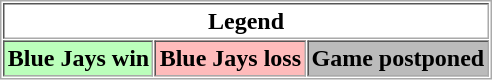<table align="center" border="1" cellpadding="2" cellspacing="1" style="border:1px solid #aaa">
<tr>
<th colspan="3">Legend</th>
</tr>
<tr>
<th style="background:#bfb;">Blue Jays win</th>
<th style="background:#fbb;">Blue Jays loss</th>
<th style="background:#bbb;">Game postponed</th>
</tr>
</table>
